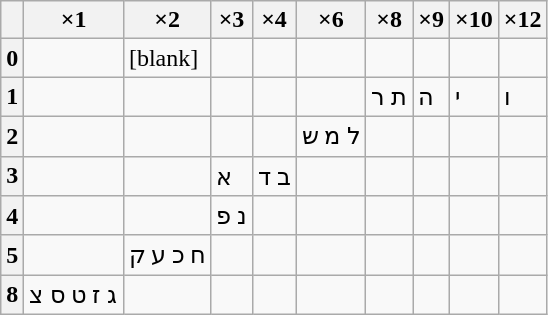<table class="wikitable floatright" >
<tr>
<th></th>
<th>×1</th>
<th>×2</th>
<th>×3</th>
<th>×4</th>
<th>×6</th>
<th>×8</th>
<th>×9</th>
<th>×10</th>
<th>×12</th>
</tr>
<tr>
<th>0</th>
<td></td>
<td>[blank]</td>
<td></td>
<td></td>
<td></td>
<td></td>
<td></td>
<td></td>
<td></td>
</tr>
<tr>
<th>1</th>
<td></td>
<td></td>
<td></td>
<td></td>
<td></td>
<td>‎ת ר</td>
<td>ה‎</td>
<td>י‎</td>
<td>ו</td>
</tr>
<tr>
<th>2</th>
<td></td>
<td></td>
<td></td>
<td></td>
<td>ל מ ש</td>
<td></td>
<td></td>
<td></td>
<td></td>
</tr>
<tr>
<th>3</th>
<td></td>
<td></td>
<td>א‎</td>
<td>‎ב ד</td>
<td></td>
<td></td>
<td></td>
<td></td>
<td></td>
</tr>
<tr>
<th>4</th>
<td></td>
<td></td>
<td>נ פ</td>
<td></td>
<td></td>
<td></td>
<td></td>
<td></td>
<td></td>
</tr>
<tr>
<th>5</th>
<td></td>
<td>ח כ ע ק</td>
<td></td>
<td></td>
<td></td>
<td></td>
<td></td>
<td></td>
<td></td>
</tr>
<tr>
<th>8</th>
<td>ג ז ט ס צ</td>
<td></td>
<td></td>
<td></td>
<td></td>
<td></td>
<td></td>
<td></td>
<td></td>
</tr>
</table>
